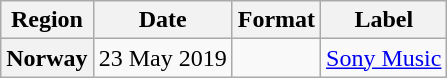<table class="wikitable plainrowheaders" style="text-align:center;">
<tr>
<th scope="col">Region</th>
<th scope="col">Date</th>
<th scope="col">Format</th>
<th scope="col">Label</th>
</tr>
<tr>
<th scope="row">Norway</th>
<td>23 May 2019</td>
<td></td>
<td><a href='#'>Sony Music</a></td>
</tr>
</table>
